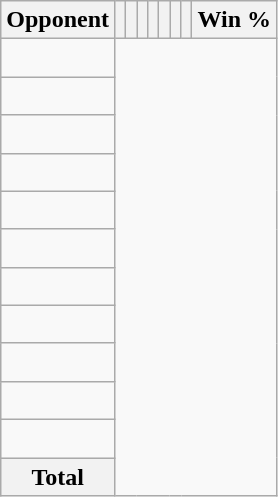<table class="wikitable sortable collapsible collapsed" style="text-align: center;">
<tr>
<th>Opponent</th>
<th></th>
<th></th>
<th></th>
<th></th>
<th></th>
<th></th>
<th></th>
<th>Win %</th>
</tr>
<tr>
<td align="left"><br></td>
</tr>
<tr>
<td align="left"><br></td>
</tr>
<tr>
<td align="left"><br></td>
</tr>
<tr>
<td align="left"><br></td>
</tr>
<tr>
<td align="left"><br></td>
</tr>
<tr>
<td align="left"><br></td>
</tr>
<tr>
<td align="left"><br></td>
</tr>
<tr>
<td align="left"><br></td>
</tr>
<tr>
<td align="left"><br></td>
</tr>
<tr>
<td align="left"><br></td>
</tr>
<tr>
<td align="left"><br></td>
</tr>
<tr class="sortbottom">
<th>Total<br></th>
</tr>
</table>
